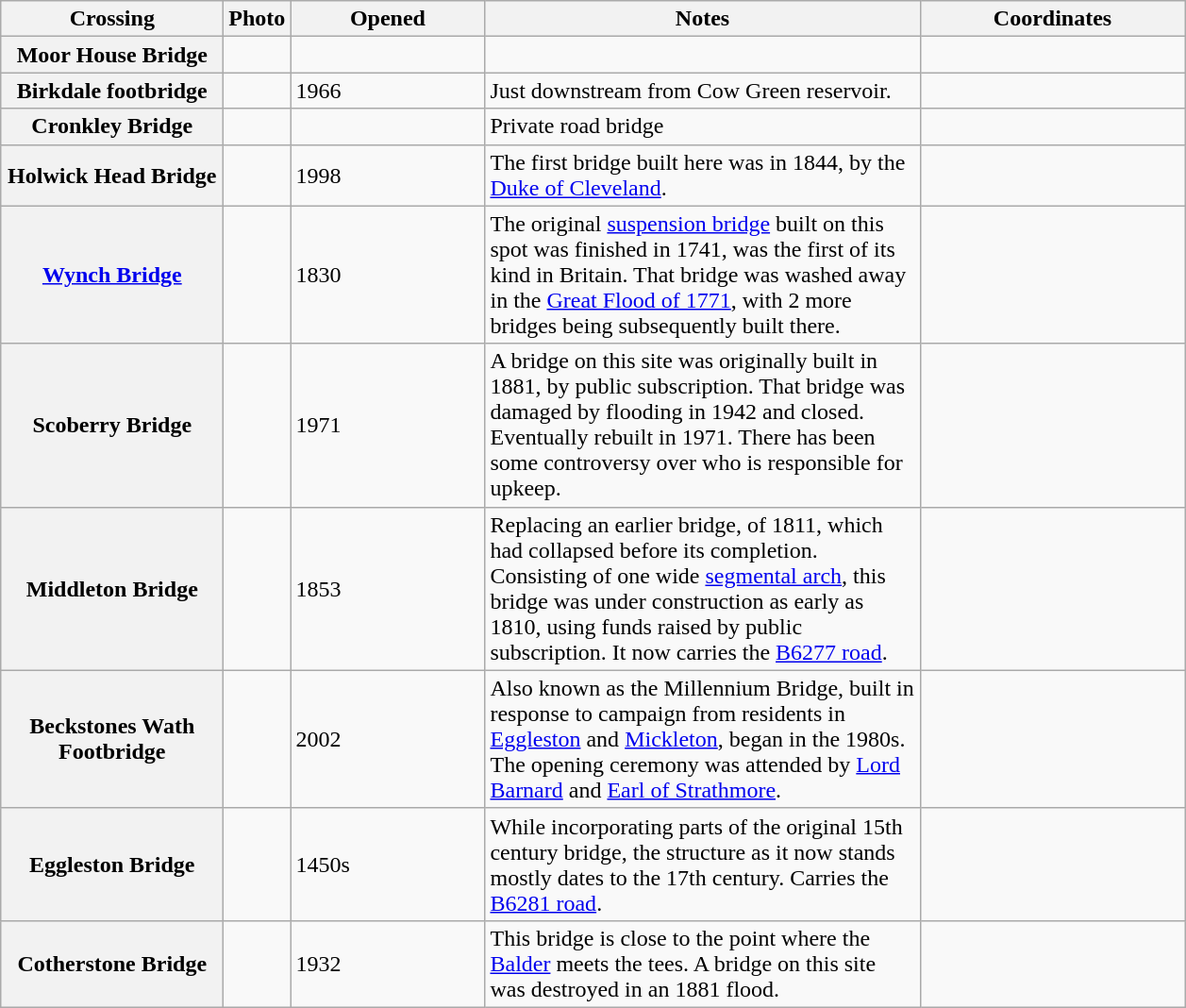<table class="wikitable plainrowheaders sortable">
<tr>
<th scope="col" style="width: 150px;">Crossing</th>
<th scope="col">Photo</th>
<th scope="col" style="width: 130px;">Opened</th>
<th scope="col" style="width: 300px;">Notes</th>
<th scope="col" style="width: 180px;">Coordinates</th>
</tr>
<tr>
<th>Moor House Bridge</th>
<td></td>
<td></td>
<td></td>
<td></td>
</tr>
<tr>
<th>Birkdale footbridge</th>
<td></td>
<td>1966</td>
<td>Just downstream from Cow Green reservoir.</td>
<td></td>
</tr>
<tr>
<th>Cronkley Bridge</th>
<td></td>
<td></td>
<td>Private road bridge</td>
<td></td>
</tr>
<tr>
<th>Holwick Head Bridge</th>
<td></td>
<td>1998</td>
<td>The first bridge built here was in 1844, by the <a href='#'>Duke of Cleveland</a>.</td>
<td></td>
</tr>
<tr>
<th><a href='#'>Wynch Bridge</a></th>
<td></td>
<td>1830</td>
<td>The original <a href='#'>suspension bridge</a> built on this spot was finished in 1741, was the first of its kind in Britain. That bridge was washed away in the <a href='#'>Great Flood of 1771</a>, with 2 more bridges being subsequently built there.</td>
<td></td>
</tr>
<tr>
<th>Scoberry Bridge</th>
<td></td>
<td>1971</td>
<td>A bridge on this site was originally built in 1881, by public subscription. That bridge was damaged by flooding in 1942 and closed. Eventually rebuilt in 1971. There has been some controversy over who is responsible for upkeep.</td>
<td></td>
</tr>
<tr>
<th>Middleton Bridge</th>
<td></td>
<td>1853</td>
<td>Replacing an earlier bridge, of 1811, which had collapsed before its completion. Consisting of one wide <a href='#'>segmental arch</a>, this bridge was under construction as early as 1810, using funds raised by public subscription. It now carries the <a href='#'>B6277 road</a>.</td>
<td></td>
</tr>
<tr>
<th>Beckstones Wath Footbridge</th>
<td></td>
<td>2002</td>
<td>Also known as the Millennium Bridge, built in response to campaign from residents in <a href='#'>Eggleston</a> and <a href='#'>Mickleton</a>, began in the 1980s. The opening ceremony was attended by <a href='#'>Lord Barnard</a> and <a href='#'>Earl of Strathmore</a>.</td>
<td></td>
</tr>
<tr>
<th>Eggleston Bridge</th>
<td></td>
<td>1450s</td>
<td>While incorporating parts of the original 15th century bridge, the structure as it now stands mostly dates to the 17th century. Carries the <a href='#'>B6281 road</a>.</td>
<td></td>
</tr>
<tr>
<th>Cotherstone Bridge</th>
<td></td>
<td>1932</td>
<td>This bridge is close to the point where the <a href='#'>Balder</a> meets the tees. A bridge on this site was destroyed in an 1881 flood.</td>
<td></td>
</tr>
</table>
